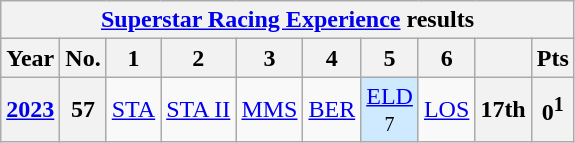<table class="wikitable" style="text-align:center">
<tr>
<th colspan=10><a href='#'>Superstar Racing Experience</a> results</th>
</tr>
<tr>
<th>Year</th>
<th>No.</th>
<th>1</th>
<th>2</th>
<th>3</th>
<th>4</th>
<th>5</th>
<th>6</th>
<th></th>
<th>Pts</th>
</tr>
<tr>
<th><a href='#'>2023</a></th>
<th>57</th>
<td><a href='#'>STA</a></td>
<td><a href='#'>STA II</a></td>
<td><a href='#'>MMS</a></td>
<td><a href='#'>BER</a></td>
<td style="background:#CFEAFF;"><a href='#'>ELD</a><br><small>7</small></td>
<td><a href='#'>LOS</a></td>
<th>17th</th>
<th>0<sup>1</sup></th>
</tr>
</table>
